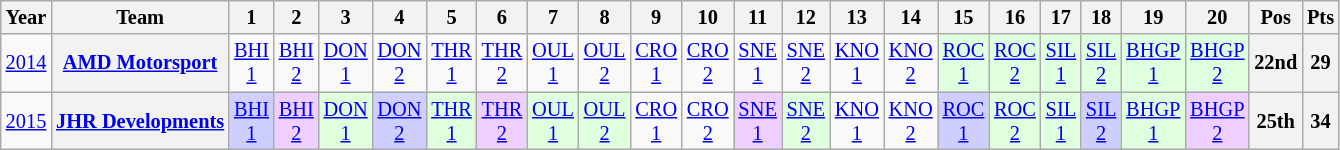<table class="wikitable" style="text-align:center; font-size:85%">
<tr>
<th>Year</th>
<th>Team</th>
<th>1</th>
<th>2</th>
<th>3</th>
<th>4</th>
<th>5</th>
<th>6</th>
<th>7</th>
<th>8</th>
<th>9</th>
<th>10</th>
<th>11</th>
<th>12</th>
<th>13</th>
<th>14</th>
<th>15</th>
<th>16</th>
<th>17</th>
<th>18</th>
<th>19</th>
<th>20</th>
<th>Pos</th>
<th>Pts</th>
</tr>
<tr>
<td><a href='#'>2014</a></td>
<th nowrap><a href='#'>AMD Motorsport</a></th>
<td style="background:#;"><a href='#'>BHI<br>1</a><br></td>
<td style="background:#;"><a href='#'>BHI<br>2</a><br></td>
<td style="background:#;"><a href='#'>DON<br>1</a><br></td>
<td style="background:#;"><a href='#'>DON<br>2</a><br></td>
<td style="background:#;"><a href='#'>THR<br>1</a><br></td>
<td style="background:#;"><a href='#'>THR<br>2</a><br></td>
<td style="background:#;"><a href='#'>OUL<br>1</a><br></td>
<td style="background:#;"><a href='#'>OUL<br>2</a><br></td>
<td style="background:#;"><a href='#'>CRO<br>1</a><br></td>
<td style="background:#;"><a href='#'>CRO<br>2</a><br></td>
<td style="background:#;"><a href='#'>SNE<br>1</a><br></td>
<td style="background:#;"><a href='#'>SNE<br>2</a><br></td>
<td style="background:#;"><a href='#'>KNO<br>1</a><br></td>
<td style="background:#;"><a href='#'>KNO<br>2</a><br></td>
<td style="background:#dfffdf;"><a href='#'>ROC<br>1</a><br></td>
<td style="background:#dfffdf;"><a href='#'>ROC<br>2</a><br></td>
<td style="background:#dfffdf;"><a href='#'>SIL<br>1</a><br></td>
<td style="background:#dfffdf;"><a href='#'>SIL<br>2</a><br></td>
<td style="background:#dfffdf;"><a href='#'>BHGP<br>1</a><br></td>
<td style="background:#dfffdf;"><a href='#'>BHGP<br>2</a><br></td>
<th>22nd</th>
<th>29</th>
</tr>
<tr>
<td><a href='#'>2015</a></td>
<th nowrap><a href='#'>JHR Developments</a></th>
<td style="background:#cfcfff;"><a href='#'>BHI<br>1</a><br></td>
<td style="background:#efcfff;"><a href='#'>BHI<br>2</a><br></td>
<td style="background:#dfffdf;"><a href='#'>DON<br>1</a><br></td>
<td style="background:#cfcfff;"><a href='#'>DON<br>2</a><br></td>
<td style="background:#dfffdf;"><a href='#'>THR<br>1</a><br></td>
<td style="background:#efcfff;"><a href='#'>THR<br>2</a><br></td>
<td style="background:#dfffdf;"><a href='#'>OUL<br>1</a><br></td>
<td style="background:#dfffdf;"><a href='#'>OUL<br>2</a><br></td>
<td style="background:#;"><a href='#'>CRO<br>1</a><br></td>
<td style="background:#;"><a href='#'>CRO<br>2</a><br></td>
<td style="background:#efcfff;"><a href='#'>SNE<br>1</a><br></td>
<td style="background:#dfffdf;"><a href='#'>SNE<br>2</a><br></td>
<td style="background:#;"><a href='#'>KNO<br>1</a><br></td>
<td style="background:#;"><a href='#'>KNO<br>2</a><br></td>
<td style="background:#cfcfff;"><a href='#'>ROC<br>1</a><br></td>
<td style="background:#dfffdf;"><a href='#'>ROC<br>2</a><br></td>
<td style="background:#dfffdf;"><a href='#'>SIL<br>1</a><br></td>
<td style="background:#cfcfff;"><a href='#'>SIL<br>2</a><br></td>
<td style="background:#dfffdf;"><a href='#'>BHGP<br>1</a><br></td>
<td style="background:#efcfff;"><a href='#'>BHGP<br>2</a><br></td>
<th>25th</th>
<th>34</th>
</tr>
</table>
